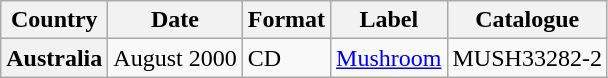<table class="wikitable plainrowheaders">
<tr>
<th>Country</th>
<th>Date</th>
<th>Format</th>
<th>Label</th>
<th>Catalogue</th>
</tr>
<tr>
<th scope="row">Australia</th>
<td>August 2000</td>
<td>CD</td>
<td><a href='#'>Mushroom</a></td>
<td>MUSH33282-2</td>
</tr>
</table>
